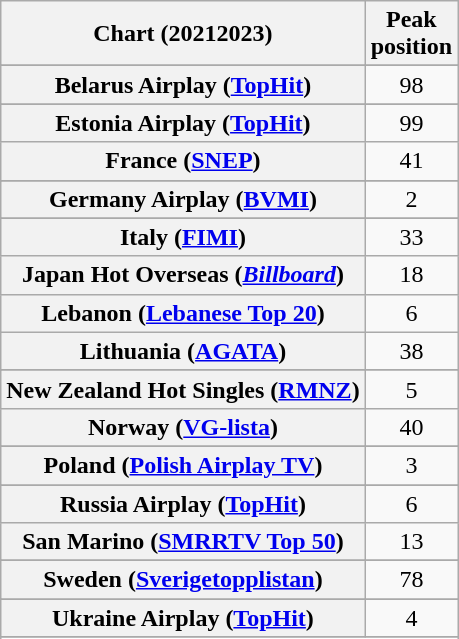<table class="wikitable sortable plainrowheaders" style="text-align:center">
<tr>
<th scope="col">Chart (20212023)</th>
<th scope="col">Peak<br>position</th>
</tr>
<tr>
</tr>
<tr>
<th scope="row">Belarus Airplay (<a href='#'>TopHit</a>)</th>
<td>98</td>
</tr>
<tr>
</tr>
<tr>
</tr>
<tr>
</tr>
<tr>
</tr>
<tr>
</tr>
<tr>
</tr>
<tr>
</tr>
<tr>
</tr>
<tr>
</tr>
<tr>
<th scope="row">Estonia Airplay (<a href='#'>TopHit</a>)</th>
<td>99</td>
</tr>
<tr>
<th scope="row">France (<a href='#'>SNEP</a>)</th>
<td>41</td>
</tr>
<tr>
</tr>
<tr>
<th scope="row">Germany Airplay (<a href='#'>BVMI</a>)</th>
<td>2</td>
</tr>
<tr>
</tr>
<tr>
</tr>
<tr>
<th scope="row">Italy (<a href='#'>FIMI</a>)</th>
<td>33</td>
</tr>
<tr>
<th scope="row">Japan Hot Overseas (<em><a href='#'>Billboard</a></em>)</th>
<td>18</td>
</tr>
<tr>
<th scope="row">Lebanon (<a href='#'>Lebanese Top 20</a>)</th>
<td>6</td>
</tr>
<tr>
<th scope="row">Lithuania (<a href='#'>AGATA</a>)</th>
<td>38</td>
</tr>
<tr>
</tr>
<tr>
</tr>
<tr>
<th scope="row">New Zealand Hot Singles (<a href='#'>RMNZ</a>)</th>
<td>5</td>
</tr>
<tr>
<th scope="row">Norway (<a href='#'>VG-lista</a>)</th>
<td>40</td>
</tr>
<tr>
</tr>
<tr>
<th scope="row">Poland (<a href='#'>Polish Airplay TV</a>)</th>
<td>3</td>
</tr>
<tr>
</tr>
<tr>
<th scope="row">Russia Airplay (<a href='#'>TopHit</a>)</th>
<td>6</td>
</tr>
<tr>
<th scope="row">San Marino (<a href='#'>SMRRTV Top 50</a>)</th>
<td>13</td>
</tr>
<tr>
</tr>
<tr>
</tr>
<tr>
<th scope="row">Sweden (<a href='#'>Sverigetopplistan</a>)</th>
<td>78</td>
</tr>
<tr>
</tr>
<tr>
<th scope="row">Ukraine Airplay (<a href='#'>TopHit</a>)</th>
<td>4</td>
</tr>
<tr>
</tr>
<tr>
</tr>
<tr>
</tr>
<tr>
</tr>
<tr>
</tr>
<tr>
</tr>
</table>
